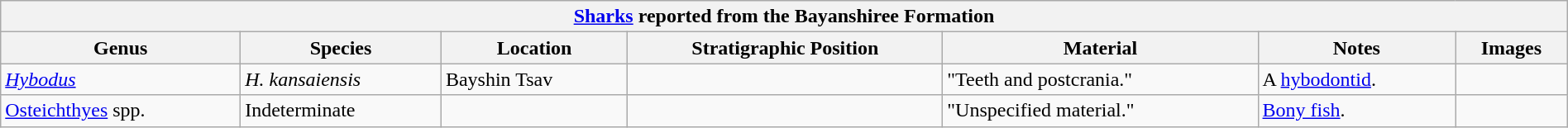<table class="wikitable" align="center" width="100%">
<tr>
<th colspan="7" align="center"><strong><a href='#'>Sharks</a> reported from the Bayanshiree Formation</strong></th>
</tr>
<tr>
<th>Genus</th>
<th>Species</th>
<th>Location</th>
<th>Stratigraphic Position</th>
<th>Material</th>
<th>Notes</th>
<th>Images</th>
</tr>
<tr>
<td><em><a href='#'>Hybodus</a></em></td>
<td><em>H. kansaiensis</em></td>
<td>Bayshin Tsav</td>
<td></td>
<td>"Teeth and postcrania."</td>
<td>A <a href='#'>hybodontid</a>.</td>
<td><br></td>
</tr>
<tr>
<td><a href='#'>Osteichthyes</a> spp.</td>
<td>Indeterminate</td>
<td></td>
<td></td>
<td>"Unspecified material."</td>
<td><a href='#'>Bony fish</a>.</td>
<td></td>
</tr>
</table>
